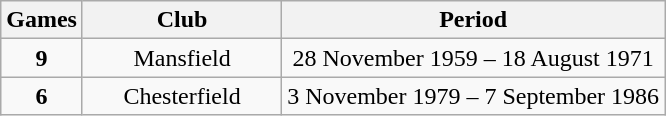<table class="wikitable sortable" style="text-align:center;">
<tr>
<th>Games</th>
<th style="width:30%;">Club</th>
<th>Period</th>
</tr>
<tr>
<td><strong>9</strong></td>
<td>Mansfield</td>
<td>28 November 1959 – 18 August 1971</td>
</tr>
<tr>
<td><strong>6</strong></td>
<td>Chesterfield</td>
<td>3 November 1979 – 7 September 1986</td>
</tr>
</table>
